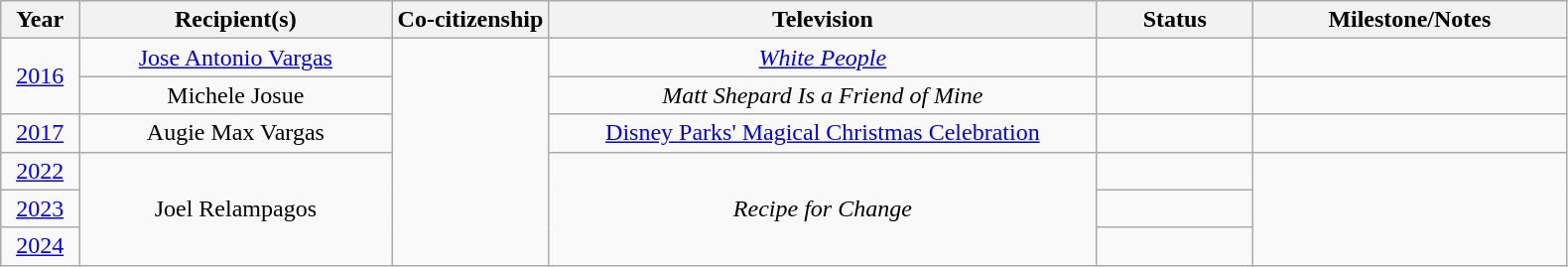<table class="wikitable" style="text-align: center">
<tr style="background:#ebf5ff;">
<th width="5%">Year</th>
<th width="20%">Recipient(s)</th>
<th width="10%">Co-citizenship</th>
<th width="35%">Television</th>
<th width="10%">Status</th>
<th width="20%">Milestone/Notes</th>
</tr>
<tr>
<td rowspan="2"><a href='#'>2016</a></td>
<td><a href='#'>Jose Antonio Vargas</a></td>
<td rowspan="6"></td>
<td><em><a href='#'>White People</a></em></td>
<td></td>
<td></td>
</tr>
<tr>
<td>Michele Josue</td>
<td><em>Matt Shepard Is a Friend of Mine</em></td>
<td></td>
<td></td>
</tr>
<tr>
<td><a href='#'>2017</a></td>
<td>Augie Max Vargas</td>
<td><a href='#'>Disney Parks' Magical Christmas Celebration</a></td>
<td></td>
<td></td>
</tr>
<tr>
<td><a href='#'>2022</a></td>
<td rowspan="3">Joel Relampagos</td>
<td rowspan="3"><em>Recipe for Change</em></td>
<td></td>
<td rowspan="3"></td>
</tr>
<tr>
<td><a href='#'>2023</a></td>
<td></td>
</tr>
<tr>
<td><a href='#'>2024</a></td>
<td></td>
</tr>
</table>
